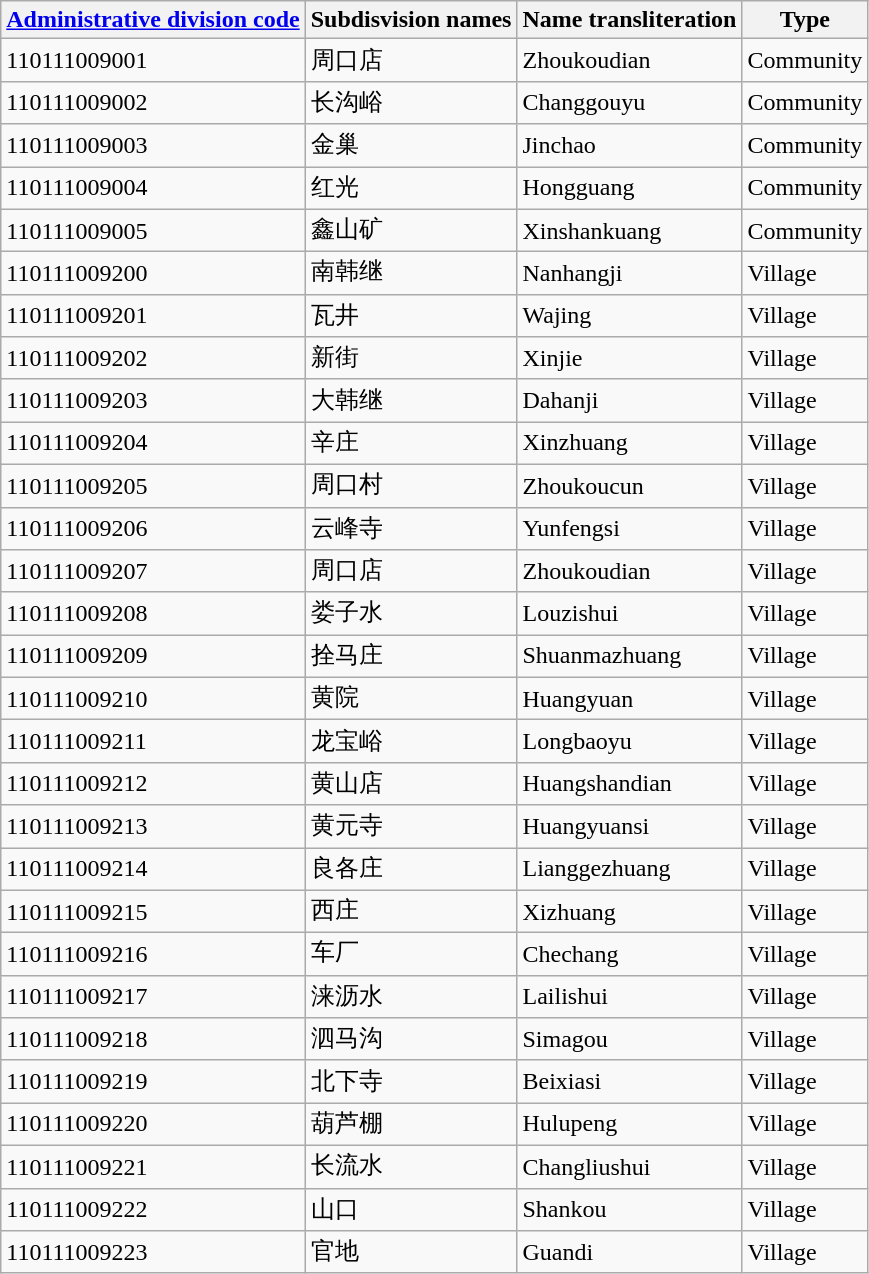<table class="wikitable sortable">
<tr>
<th><a href='#'>Administrative division code</a></th>
<th>Subdisvision names</th>
<th>Name transliteration</th>
<th>Type</th>
</tr>
<tr>
<td>110111009001</td>
<td>周口店</td>
<td>Zhoukoudian</td>
<td>Community</td>
</tr>
<tr>
<td>110111009002</td>
<td>长沟峪</td>
<td>Changgouyu</td>
<td>Community</td>
</tr>
<tr>
<td>110111009003</td>
<td>金巢</td>
<td>Jinchao</td>
<td>Community</td>
</tr>
<tr>
<td>110111009004</td>
<td>红光</td>
<td>Hongguang</td>
<td>Community</td>
</tr>
<tr>
<td>110111009005</td>
<td>鑫山矿</td>
<td>Xinshankuang</td>
<td>Community</td>
</tr>
<tr>
<td>110111009200</td>
<td>南韩继</td>
<td>Nanhangji</td>
<td>Village</td>
</tr>
<tr>
<td>110111009201</td>
<td>瓦井</td>
<td>Wajing</td>
<td>Village</td>
</tr>
<tr>
<td>110111009202</td>
<td>新街</td>
<td>Xinjie</td>
<td>Village</td>
</tr>
<tr>
<td>110111009203</td>
<td>大韩继</td>
<td>Dahanji</td>
<td>Village</td>
</tr>
<tr>
<td>110111009204</td>
<td>辛庄</td>
<td>Xinzhuang</td>
<td>Village</td>
</tr>
<tr>
<td>110111009205</td>
<td>周口村</td>
<td>Zhoukoucun</td>
<td>Village</td>
</tr>
<tr>
<td>110111009206</td>
<td>云峰寺</td>
<td>Yunfengsi</td>
<td>Village</td>
</tr>
<tr>
<td>110111009207</td>
<td>周口店</td>
<td>Zhoukoudian</td>
<td>Village</td>
</tr>
<tr>
<td>110111009208</td>
<td>娄子水</td>
<td>Louzishui</td>
<td>Village</td>
</tr>
<tr>
<td>110111009209</td>
<td>拴马庄</td>
<td>Shuanmazhuang</td>
<td>Village</td>
</tr>
<tr>
<td>110111009210</td>
<td>黄院</td>
<td>Huangyuan</td>
<td>Village</td>
</tr>
<tr>
<td>110111009211</td>
<td>龙宝峪</td>
<td>Longbaoyu</td>
<td>Village</td>
</tr>
<tr>
<td>110111009212</td>
<td>黄山店</td>
<td>Huangshandian</td>
<td>Village</td>
</tr>
<tr>
<td>110111009213</td>
<td>黄元寺</td>
<td>Huangyuansi</td>
<td>Village</td>
</tr>
<tr>
<td>110111009214</td>
<td>良各庄</td>
<td>Lianggezhuang</td>
<td>Village</td>
</tr>
<tr>
<td>110111009215</td>
<td>西庄</td>
<td>Xizhuang</td>
<td>Village</td>
</tr>
<tr>
<td>110111009216</td>
<td>车厂</td>
<td>Chechang</td>
<td>Village</td>
</tr>
<tr>
<td>110111009217</td>
<td>涞沥水</td>
<td>Lailishui</td>
<td>Village</td>
</tr>
<tr>
<td>110111009218</td>
<td>泗马沟</td>
<td>Simagou</td>
<td>Village</td>
</tr>
<tr>
<td>110111009219</td>
<td>北下寺</td>
<td>Beixiasi</td>
<td>Village</td>
</tr>
<tr>
<td>110111009220</td>
<td>葫芦棚</td>
<td>Hulupeng</td>
<td>Village</td>
</tr>
<tr>
<td>110111009221</td>
<td>长流水</td>
<td>Changliushui</td>
<td>Village</td>
</tr>
<tr>
<td>110111009222</td>
<td>山口</td>
<td>Shankou</td>
<td>Village</td>
</tr>
<tr>
<td>110111009223</td>
<td>官地</td>
<td>Guandi</td>
<td>Village</td>
</tr>
</table>
